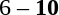<table style="text-align:center">
<tr>
<th width=223></th>
<th width=100></th>
<th width=223></th>
</tr>
<tr>
<td align=right></td>
<td>6 – <strong>10</strong></td>
<td align=left></td>
</tr>
<tr>
<td align=right></td>
<td></td>
<td align=left></td>
</tr>
</table>
